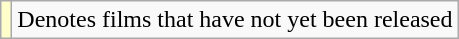<table class="wikitable sortable">
<tr>
<td style="background:#FFFFCC;"></td>
<td>Denotes films that have not yet been released</td>
</tr>
</table>
